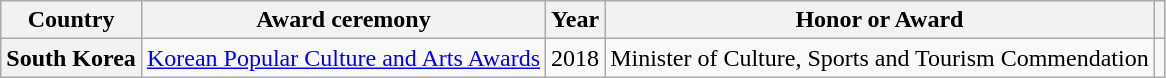<table class="wikitable plainrowheaders" style="text-align:center">
<tr>
<th scope="col">Country</th>
<th scope="col">Award ceremony</th>
<th scope="col">Year</th>
<th scope="col">Honor or Award</th>
<th scope="col" class="unsortable"></th>
</tr>
<tr>
<th scope="row">South Korea</th>
<td style="text-align:left"><a href='#'>Korean Popular Culture and Arts Awards</a></td>
<td>2018</td>
<td style="text-align:left">Minister of Culture, Sports and Tourism Commendation</td>
<td></td>
</tr>
</table>
